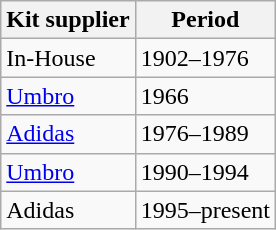<table class="wikitable" style="text-align: left">
<tr>
<th>Kit supplier</th>
<th>Period</th>
</tr>
<tr>
<td> In-House</td>
<td>1902–1976</td>
</tr>
<tr>
<td> <a href='#'>Umbro</a></td>
<td>1966</td>
</tr>
<tr>
<td> <a href='#'>Adidas</a></td>
<td>1976–1989</td>
</tr>
<tr>
<td> <a href='#'>Umbro</a></td>
<td>1990–1994</td>
</tr>
<tr>
<td> Adidas</td>
<td>1995–present</td>
</tr>
</table>
